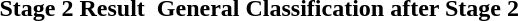<table>
<tr>
<td><strong>Stage 2 Result</strong><br>










</td>
<td></td>
<td><strong>General Classification after Stage 2</strong><br>










</td>
</tr>
</table>
